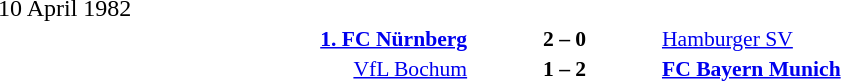<table width=100% cellspacing=1>
<tr>
<th width=25%></th>
<th width=10%></th>
<th width=25%></th>
<th></th>
</tr>
<tr>
<td>10 April 1982</td>
</tr>
<tr style=font-size:90%>
<td align=right><strong><a href='#'>1. FC Nürnberg</a></strong></td>
<td align=center><strong>2 – 0</strong></td>
<td><a href='#'>Hamburger SV</a></td>
</tr>
<tr style=font-size:90%>
<td align=right><a href='#'>VfL Bochum</a></td>
<td align=center><strong>1 – 2</strong></td>
<td><strong><a href='#'>FC Bayern Munich</a></strong></td>
</tr>
</table>
